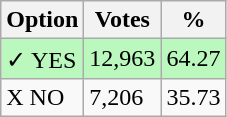<table class="wikitable">
<tr>
<th>Option</th>
<th>Votes</th>
<th>%</th>
</tr>
<tr>
<td style=background:#bbf8be>✓ YES</td>
<td style=background:#bbf8be>12,963</td>
<td style=background:#bbf8be>64.27</td>
</tr>
<tr>
<td>X NO</td>
<td>7,206</td>
<td>35.73</td>
</tr>
</table>
